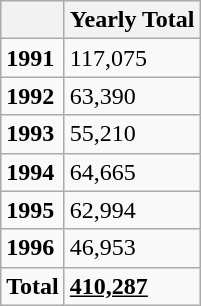<table class="wikitable">
<tr>
<th></th>
<th>Yearly Total</th>
</tr>
<tr>
<td><strong>1991</strong></td>
<td>117,075</td>
</tr>
<tr>
<td><strong>1992</strong></td>
<td>63,390</td>
</tr>
<tr>
<td><strong>1993</strong></td>
<td>55,210</td>
</tr>
<tr>
<td><strong>1994</strong></td>
<td>64,665</td>
</tr>
<tr>
<td><strong>1995</strong></td>
<td>62,994</td>
</tr>
<tr>
<td><strong>1996</strong></td>
<td>46,953</td>
</tr>
<tr>
<td><strong>Total</strong></td>
<td><strong><u>410,287</u></strong></td>
</tr>
</table>
